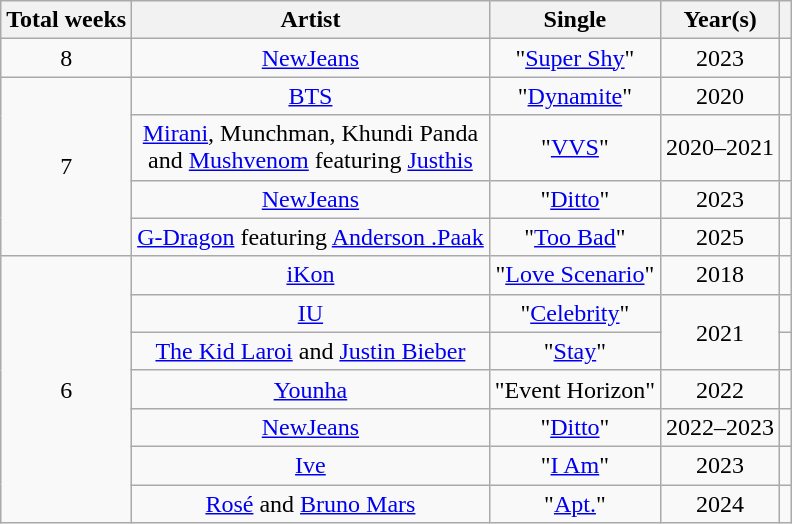<table class="wikitable" style="text-align: center;">
<tr>
<th>Total weeks</th>
<th>Artist</th>
<th>Single</th>
<th>Year(s)</th>
<th></th>
</tr>
<tr>
<td>8</td>
<td><a href='#'>NewJeans</a></td>
<td>"<a href='#'>Super Shy</a>"</td>
<td>2023</td>
<td></td>
</tr>
<tr>
<td rowspan="4">7</td>
<td><a href='#'>BTS</a></td>
<td>"<a href='#'>Dynamite</a>"</td>
<td>2020</td>
<td></td>
</tr>
<tr>
<td><a href='#'>Mirani</a>, Munchman, Khundi Panda<br>and <a href='#'>Mushvenom</a> featuring <a href='#'>Justhis</a></td>
<td>"<a href='#'>VVS</a>"</td>
<td>2020–2021</td>
<td></td>
</tr>
<tr>
<td><a href='#'>NewJeans</a></td>
<td>"<a href='#'>Ditto</a>"</td>
<td>2023</td>
<td></td>
</tr>
<tr>
<td><a href='#'>G-Dragon</a> featuring <a href='#'>Anderson .Paak</a></td>
<td>"<a href='#'>Too Bad</a>"</td>
<td>2025</td>
<td></td>
</tr>
<tr>
<td rowspan="7">6</td>
<td><a href='#'>iKon</a></td>
<td>"<a href='#'>Love Scenario</a>"</td>
<td>2018</td>
<td></td>
</tr>
<tr>
<td><a href='#'>IU</a></td>
<td>"<a href='#'>Celebrity</a>"</td>
<td rowspan="2">2021</td>
<td></td>
</tr>
<tr>
<td><a href='#'>The Kid Laroi</a> and <a href='#'>Justin Bieber</a></td>
<td>"<a href='#'>Stay</a>"</td>
<td></td>
</tr>
<tr>
<td><a href='#'>Younha</a></td>
<td>"Event Horizon"</td>
<td>2022</td>
<td></td>
</tr>
<tr>
<td><a href='#'>NewJeans</a></td>
<td>"<a href='#'>Ditto</a>"</td>
<td>2022–2023</td>
<td></td>
</tr>
<tr>
<td><a href='#'>Ive</a></td>
<td>"<a href='#'>I Am</a>"</td>
<td>2023</td>
<td></td>
</tr>
<tr>
<td><a href='#'>Rosé</a> and <a href='#'>Bruno Mars</a></td>
<td>"<a href='#'>Apt.</a>"</td>
<td>2024</td>
<td></td>
</tr>
</table>
